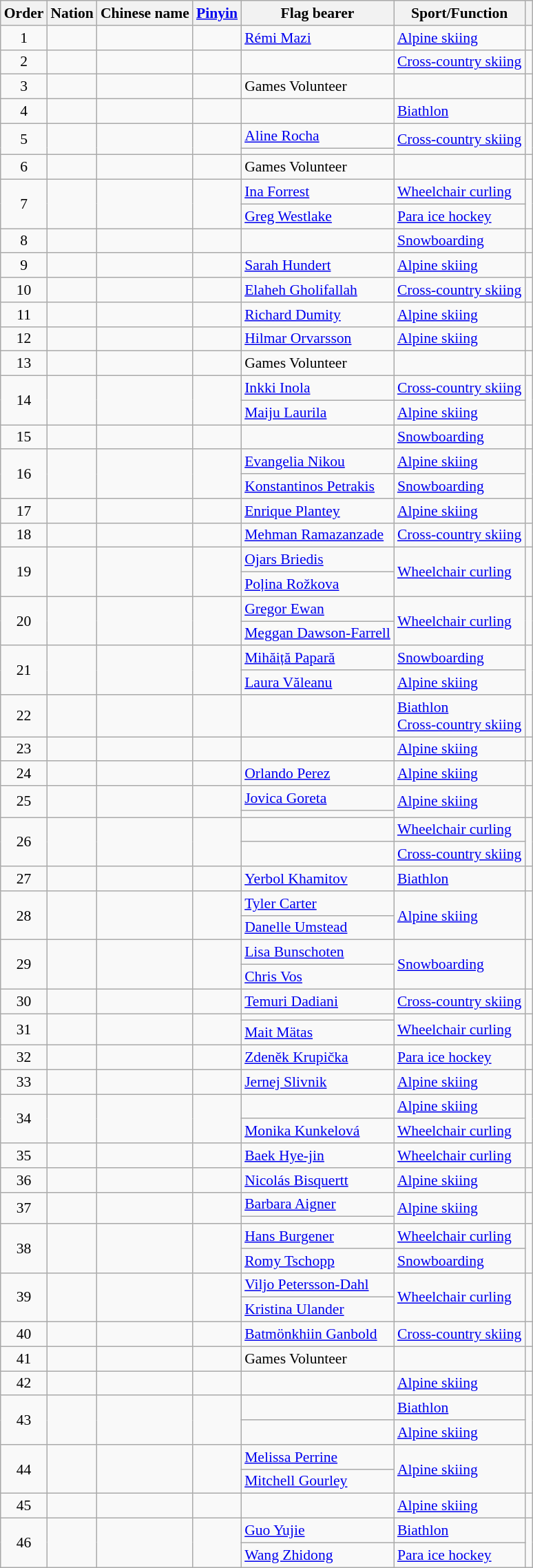<table class="wikitable sortable" style="font-size:90%;">
<tr>
<th>Order</th>
<th>Nation</th>
<th>Chinese name</th>
<th><a href='#'>Pinyin</a></th>
<th>Flag bearer</th>
<th>Sport/Function</th>
<th class="unsortable"></th>
</tr>
<tr>
<td align=center>1</td>
<td></td>
<td></td>
<td></td>
<td><a href='#'>Rémi Mazi</a></td>
<td><a href='#'>Alpine skiing</a></td>
<td></td>
</tr>
<tr>
<td align=center>2</td>
<td></td>
<td></td>
<td></td>
<td></td>
<td><a href='#'>Cross-country skiing</a></td>
<td></td>
</tr>
<tr>
<td align=center>3</td>
<td></td>
<td></td>
<td></td>
<td>Games Volunteer</td>
<td></td>
<td></td>
</tr>
<tr>
<td align=center>4</td>
<td></td>
<td></td>
<td></td>
<td></td>
<td><a href='#'>Biathlon</a></td>
<td></td>
</tr>
<tr>
<td rowspan=2 align=center>5</td>
<td rowspan=2></td>
<td rowspan=2></td>
<td rowspan=2></td>
<td><a href='#'>Aline Rocha</a></td>
<td rowspan=2 align=center><a href='#'>Cross-country skiing</a></td>
<td rowspan=2></td>
</tr>
<tr>
<td></td>
</tr>
<tr>
<td align=center>6</td>
<td></td>
<td></td>
<td></td>
<td>Games Volunteer</td>
<td></td>
<td></td>
</tr>
<tr>
<td rowspan=2 align=center>7</td>
<td rowspan=2></td>
<td rowspan=2></td>
<td rowspan=2></td>
<td><a href='#'>Ina Forrest</a></td>
<td><a href='#'>Wheelchair curling</a></td>
<td rowspan=2></td>
</tr>
<tr>
<td><a href='#'>Greg Westlake</a></td>
<td><a href='#'>Para ice hockey</a></td>
</tr>
<tr>
<td align=center>8</td>
<td></td>
<td></td>
<td></td>
<td></td>
<td><a href='#'>Snowboarding</a></td>
<td></td>
</tr>
<tr>
<td align=center>9</td>
<td></td>
<td></td>
<td></td>
<td><a href='#'>Sarah Hundert</a></td>
<td><a href='#'>Alpine skiing</a></td>
<td></td>
</tr>
<tr>
<td align=center>10</td>
<td></td>
<td></td>
<td></td>
<td><a href='#'>Elaheh Gholifallah</a></td>
<td><a href='#'>Cross-country skiing</a></td>
<td></td>
</tr>
<tr>
<td align=center>11</td>
<td></td>
<td></td>
<td></td>
<td><a href='#'>Richard Dumity</a></td>
<td><a href='#'>Alpine skiing</a></td>
<td></td>
</tr>
<tr>
<td align=center>12</td>
<td></td>
<td></td>
<td></td>
<td><a href='#'>Hilmar Orvarsson</a></td>
<td><a href='#'>Alpine skiing</a></td>
<td></td>
</tr>
<tr>
<td align=center>13</td>
<td></td>
<td></td>
<td></td>
<td>Games Volunteer</td>
<td></td>
<td></td>
</tr>
<tr>
<td rowspan=2 align=center>14</td>
<td rowspan=2></td>
<td rowspan=2></td>
<td rowspan=2></td>
<td><a href='#'>Inkki Inola</a></td>
<td><a href='#'>Cross-country skiing</a></td>
<td rowspan=2></td>
</tr>
<tr>
<td><a href='#'>Maiju Laurila</a></td>
<td><a href='#'>Alpine skiing</a></td>
</tr>
<tr>
<td align=center>15</td>
<td></td>
<td></td>
<td></td>
<td></td>
<td><a href='#'>Snowboarding</a></td>
<td></td>
</tr>
<tr>
<td rowspan=2 align=center>16</td>
<td rowspan=2></td>
<td rowspan=2></td>
<td rowspan=2></td>
<td><a href='#'>Evangelia Nikou</a></td>
<td><a href='#'>Alpine skiing</a></td>
<td rowspan=2></td>
</tr>
<tr>
<td><a href='#'>Konstantinos Petrakis</a></td>
<td><a href='#'>Snowboarding</a></td>
</tr>
<tr>
<td align=center>17</td>
<td></td>
<td></td>
<td></td>
<td><a href='#'>Enrique Plantey</a></td>
<td><a href='#'>Alpine skiing</a></td>
<td></td>
</tr>
<tr>
<td align=center>18</td>
<td></td>
<td></td>
<td></td>
<td><a href='#'>Mehman Ramazanzade</a></td>
<td><a href='#'>Cross-country skiing</a></td>
<td></td>
</tr>
<tr>
<td rowspan=2 align=center>19</td>
<td rowspan=2></td>
<td rowspan=2></td>
<td rowspan=2></td>
<td><a href='#'>Ojars Briedis</a></td>
<td rowspan=2><a href='#'>Wheelchair curling</a></td>
<td rowspan=2></td>
</tr>
<tr>
<td><a href='#'>Poļina Rožkova</a></td>
</tr>
<tr>
<td rowspan=2 align=center>20</td>
<td rowspan=2></td>
<td rowspan=2></td>
<td rowspan=2></td>
<td><a href='#'>Gregor Ewan</a></td>
<td rowspan=2><a href='#'>Wheelchair curling</a></td>
<td rowspan=2></td>
</tr>
<tr>
<td><a href='#'>Meggan Dawson-Farrell</a></td>
</tr>
<tr>
<td rowspan=2 align=center>21</td>
<td rowspan=2></td>
<td rowspan=2></td>
<td rowspan=2></td>
<td><a href='#'>Mihăiță Papară</a></td>
<td><a href='#'>Snowboarding</a></td>
<td rowspan=2></td>
</tr>
<tr>
<td><a href='#'>Laura Văleanu</a></td>
<td><a href='#'>Alpine skiing</a></td>
</tr>
<tr>
<td align=center>22</td>
<td></td>
<td></td>
<td></td>
<td></td>
<td><a href='#'>Biathlon</a><br><a href='#'>Cross-country skiing</a></td>
<td></td>
</tr>
<tr>
<td align=center>23</td>
<td></td>
<td></td>
<td></td>
<td></td>
<td><a href='#'>Alpine skiing</a></td>
<td></td>
</tr>
<tr>
<td align=center>24</td>
<td></td>
<td></td>
<td></td>
<td><a href='#'>Orlando Perez</a></td>
<td><a href='#'>Alpine skiing</a></td>
<td></td>
</tr>
<tr>
<td rowspan=2 align=center>25</td>
<td rowspan=2></td>
<td rowspan=2></td>
<td rowspan=2></td>
<td><a href='#'>Jovica Goreta</a></td>
<td rowspan=2><a href='#'>Alpine skiing</a></td>
<td rowspan=2></td>
</tr>
<tr>
<td></td>
</tr>
<tr>
<td rowspan=2 align=center>26</td>
<td rowspan=2></td>
<td rowspan=2></td>
<td rowspan=2></td>
<td></td>
<td><a href='#'>Wheelchair curling</a></td>
<td rowspan=2></td>
</tr>
<tr>
<td></td>
<td><a href='#'>Cross-country skiing</a></td>
</tr>
<tr>
<td align=center>27</td>
<td></td>
<td></td>
<td></td>
<td><a href='#'>Yerbol Khamitov</a></td>
<td><a href='#'>Biathlon</a></td>
<td></td>
</tr>
<tr>
<td rowspan=2 align=center>28</td>
<td rowspan=2></td>
<td rowspan=2></td>
<td rowspan=2></td>
<td><a href='#'>Tyler Carter</a></td>
<td rowspan=2><a href='#'>Alpine skiing</a></td>
<td rowspan=2></td>
</tr>
<tr>
<td><a href='#'>Danelle Umstead</a></td>
</tr>
<tr>
<td rowspan=2 align=center>29</td>
<td rowspan=2></td>
<td rowspan=2></td>
<td rowspan=2></td>
<td><a href='#'>Lisa Bunschoten</a></td>
<td rowspan=2><a href='#'>Snowboarding</a></td>
<td rowspan=2></td>
</tr>
<tr>
<td><a href='#'>Chris Vos</a></td>
</tr>
<tr>
<td align=center>30</td>
<td></td>
<td></td>
<td></td>
<td><a href='#'>Temuri Dadiani</a></td>
<td><a href='#'>Cross-country skiing</a></td>
<td></td>
</tr>
<tr>
<td rowspan=2 align=center>31</td>
<td rowspan=2></td>
<td rowspan=2></td>
<td rowspan=2></td>
<td></td>
<td rowspan=2><a href='#'>Wheelchair curling</a></td>
<td rowspan=2></td>
</tr>
<tr>
<td><a href='#'>Mait Mätas</a></td>
</tr>
<tr>
<td align=center>32</td>
<td></td>
<td></td>
<td></td>
<td><a href='#'>Zdeněk Krupička</a></td>
<td><a href='#'>Para ice hockey</a></td>
<td></td>
</tr>
<tr>
<td align=center>33</td>
<td></td>
<td></td>
<td></td>
<td><a href='#'>Jernej Slivnik</a></td>
<td><a href='#'>Alpine skiing</a></td>
<td></td>
</tr>
<tr>
<td rowspan=2 align=center>34</td>
<td rowspan=2></td>
<td rowspan=2></td>
<td rowspan=2></td>
<td></td>
<td><a href='#'>Alpine skiing</a></td>
<td rowspan=2></td>
</tr>
<tr>
<td><a href='#'>Monika Kunkelová</a></td>
<td><a href='#'>Wheelchair curling</a></td>
</tr>
<tr>
<td align=center>35</td>
<td></td>
<td></td>
<td></td>
<td><a href='#'>Baek Hye-jin</a></td>
<td><a href='#'>Wheelchair curling</a></td>
<td></td>
</tr>
<tr>
<td align=center>36</td>
<td></td>
<td></td>
<td></td>
<td><a href='#'>Nicolás Bisquertt</a></td>
<td><a href='#'>Alpine skiing</a></td>
<td></td>
</tr>
<tr>
<td rowspan=2 align=center>37</td>
<td rowspan=2></td>
<td rowspan=2></td>
<td rowspan=2></td>
<td><a href='#'>Barbara Aigner</a></td>
<td rowspan=2><a href='#'>Alpine skiing</a></td>
<td rowspan=2></td>
</tr>
<tr>
<td></td>
</tr>
<tr>
<td rowspan=2 align=center>38</td>
<td rowspan=2></td>
<td rowspan=2></td>
<td rowspan=2></td>
<td><a href='#'>Hans Burgener</a></td>
<td><a href='#'>Wheelchair curling</a></td>
<td rowspan=2></td>
</tr>
<tr>
<td><a href='#'>Romy Tschopp</a></td>
<td><a href='#'>Snowboarding</a></td>
</tr>
<tr>
<td rowspan=2 align=center>39</td>
<td rowspan=2></td>
<td rowspan=2></td>
<td rowspan=2></td>
<td><a href='#'>Viljo Petersson-Dahl</a></td>
<td rowspan=2><a href='#'>Wheelchair curling</a></td>
<td rowspan=2></td>
</tr>
<tr>
<td><a href='#'>Kristina Ulander</a></td>
</tr>
<tr>
<td align=center>40</td>
<td></td>
<td></td>
<td></td>
<td><a href='#'>Batmönkhiin Ganbold</a></td>
<td><a href='#'>Cross-country skiing</a></td>
<td></td>
</tr>
<tr>
<td align=center>41</td>
<td></td>
<td></td>
<td></td>
<td>Games Volunteer</td>
<td></td>
<td></td>
</tr>
<tr>
<td align=center>42</td>
<td></td>
<td></td>
<td></td>
<td></td>
<td><a href='#'>Alpine skiing</a></td>
<td></td>
</tr>
<tr>
<td rowspan=2 align=center>43</td>
<td rowspan=2></td>
<td rowspan=2></td>
<td rowspan=2></td>
<td></td>
<td><a href='#'>Biathlon</a></td>
<td rowspan=2></td>
</tr>
<tr>
<td></td>
<td><a href='#'>Alpine skiing</a></td>
</tr>
<tr>
<td rowspan=2 align=center>44</td>
<td rowspan=2></td>
<td rowspan=2></td>
<td rowspan=2></td>
<td><a href='#'>Melissa Perrine</a></td>
<td rowspan=2><a href='#'>Alpine skiing</a></td>
<td rowspan=2></td>
</tr>
<tr>
<td><a href='#'>Mitchell Gourley</a></td>
</tr>
<tr>
<td align=center>45</td>
<td></td>
<td></td>
<td></td>
<td></td>
<td><a href='#'>Alpine skiing</a></td>
<td></td>
</tr>
<tr>
<td align=center rowspan=2>46</td>
<td rowspan=2></td>
<td rowspan=2></td>
<td rowspan=2></td>
<td><a href='#'>Guo Yujie</a></td>
<td><a href='#'>Biathlon</a></td>
<td rowspan=2></td>
</tr>
<tr>
<td><a href='#'>Wang Zhidong</a></td>
<td><a href='#'>Para ice hockey</a></td>
</tr>
</table>
